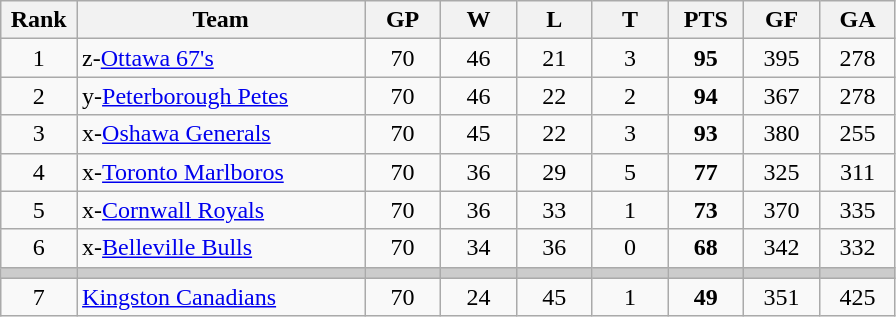<table class="wikitable sortable" style="text-align:center">
<tr>
<th width="7.5%">Rank</th>
<th width="28.5%">Team</th>
<th width="7.5%">GP</th>
<th width="7.5%">W</th>
<th width="7.5%">L</th>
<th width="7.5%">T</th>
<th width="7.5%">PTS</th>
<th width="7.5%">GF</th>
<th width="7.5%">GA</th>
</tr>
<tr>
<td>1</td>
<td align=left>z-<a href='#'>Ottawa 67's</a></td>
<td>70</td>
<td>46</td>
<td>21</td>
<td>3</td>
<td><strong>95</strong></td>
<td>395</td>
<td>278</td>
</tr>
<tr>
<td>2</td>
<td align=left>y-<a href='#'>Peterborough Petes</a></td>
<td>70</td>
<td>46</td>
<td>22</td>
<td>2</td>
<td><strong>94</strong></td>
<td>367</td>
<td>278</td>
</tr>
<tr>
<td>3</td>
<td align=left>x-<a href='#'>Oshawa Generals</a></td>
<td>70</td>
<td>45</td>
<td>22</td>
<td>3</td>
<td><strong>93</strong></td>
<td>380</td>
<td>255</td>
</tr>
<tr>
<td>4</td>
<td align=left>x-<a href='#'>Toronto Marlboros</a></td>
<td>70</td>
<td>36</td>
<td>29</td>
<td>5</td>
<td><strong>77</strong></td>
<td>325</td>
<td>311</td>
</tr>
<tr>
<td>5</td>
<td align=left>x-<a href='#'>Cornwall Royals</a></td>
<td>70</td>
<td>36</td>
<td>33</td>
<td>1</td>
<td><strong>73</strong></td>
<td>370</td>
<td>335</td>
</tr>
<tr>
<td>6</td>
<td align=left>x-<a href='#'>Belleville Bulls</a></td>
<td>70</td>
<td>34</td>
<td>36</td>
<td>0</td>
<td><strong>68</strong></td>
<td>342</td>
<td>332</td>
</tr>
<tr style="background-color:#cccccc;">
<td></td>
<td></td>
<td></td>
<td></td>
<td></td>
<td></td>
<td></td>
<td></td>
<td></td>
</tr>
<tr>
<td>7</td>
<td align=left><a href='#'>Kingston Canadians</a></td>
<td>70</td>
<td>24</td>
<td>45</td>
<td>1</td>
<td><strong>49</strong></td>
<td>351</td>
<td>425</td>
</tr>
</table>
